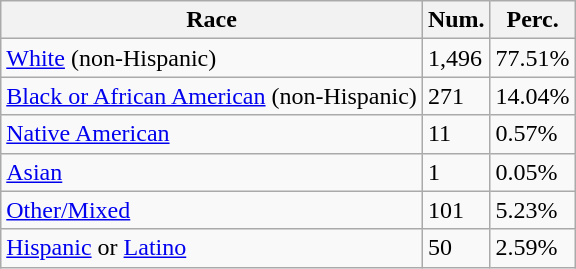<table class="wikitable">
<tr>
<th>Race</th>
<th>Num.</th>
<th>Perc.</th>
</tr>
<tr>
<td><a href='#'>White</a> (non-Hispanic)</td>
<td>1,496</td>
<td>77.51%</td>
</tr>
<tr>
<td><a href='#'>Black or African American</a> (non-Hispanic)</td>
<td>271</td>
<td>14.04%</td>
</tr>
<tr>
<td><a href='#'>Native American</a></td>
<td>11</td>
<td>0.57%</td>
</tr>
<tr>
<td><a href='#'>Asian</a></td>
<td>1</td>
<td>0.05%</td>
</tr>
<tr>
<td><a href='#'>Other/Mixed</a></td>
<td>101</td>
<td>5.23%</td>
</tr>
<tr>
<td><a href='#'>Hispanic</a> or <a href='#'>Latino</a></td>
<td>50</td>
<td>2.59%</td>
</tr>
</table>
